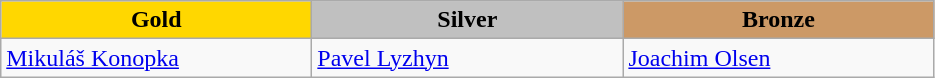<table class="wikitable" style="text-align:left">
<tr align="center">
<td width=200 bgcolor=gold><strong>Gold</strong></td>
<td width=200 bgcolor=silver><strong>Silver</strong></td>
<td width=200 bgcolor=CC9966><strong>Bronze</strong></td>
</tr>
<tr>
<td><a href='#'>Mikuláš Konopka</a><br><em></em></td>
<td><a href='#'>Pavel Lyzhyn</a><br><em></em></td>
<td><a href='#'>Joachim Olsen</a><br><em></em></td>
</tr>
</table>
